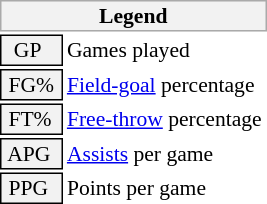<table class="toccolours" style="font-size: 90%; white-space: nowrap;">
<tr>
<th colspan="6" style="background:#f2f2f2; border:1px solid #aaa;">Legend</th>
</tr>
<tr>
<td style="background:#f2f2f2; border:1px solid black;">  GP</td>
<td>Games played</td>
</tr>
<tr>
<td style="background:#f2f2f2; border:1px solid black;"> FG% </td>
<td style="padding-right: 8px"><a href='#'>Field-goal</a> percentage</td>
</tr>
<tr>
<td style="background:#f2f2f2; border:1px solid black;"> FT% </td>
<td><a href='#'>Free-throw</a> percentage</td>
</tr>
<tr>
<td style="background:#f2f2f2; border:1px solid black;"> APG </td>
<td><a href='#'>Assists</a> per game</td>
</tr>
<tr>
<td style="background:#f2f2f2; border:1px solid black;"> PPG </td>
<td>Points per game</td>
</tr>
<tr>
</tr>
</table>
